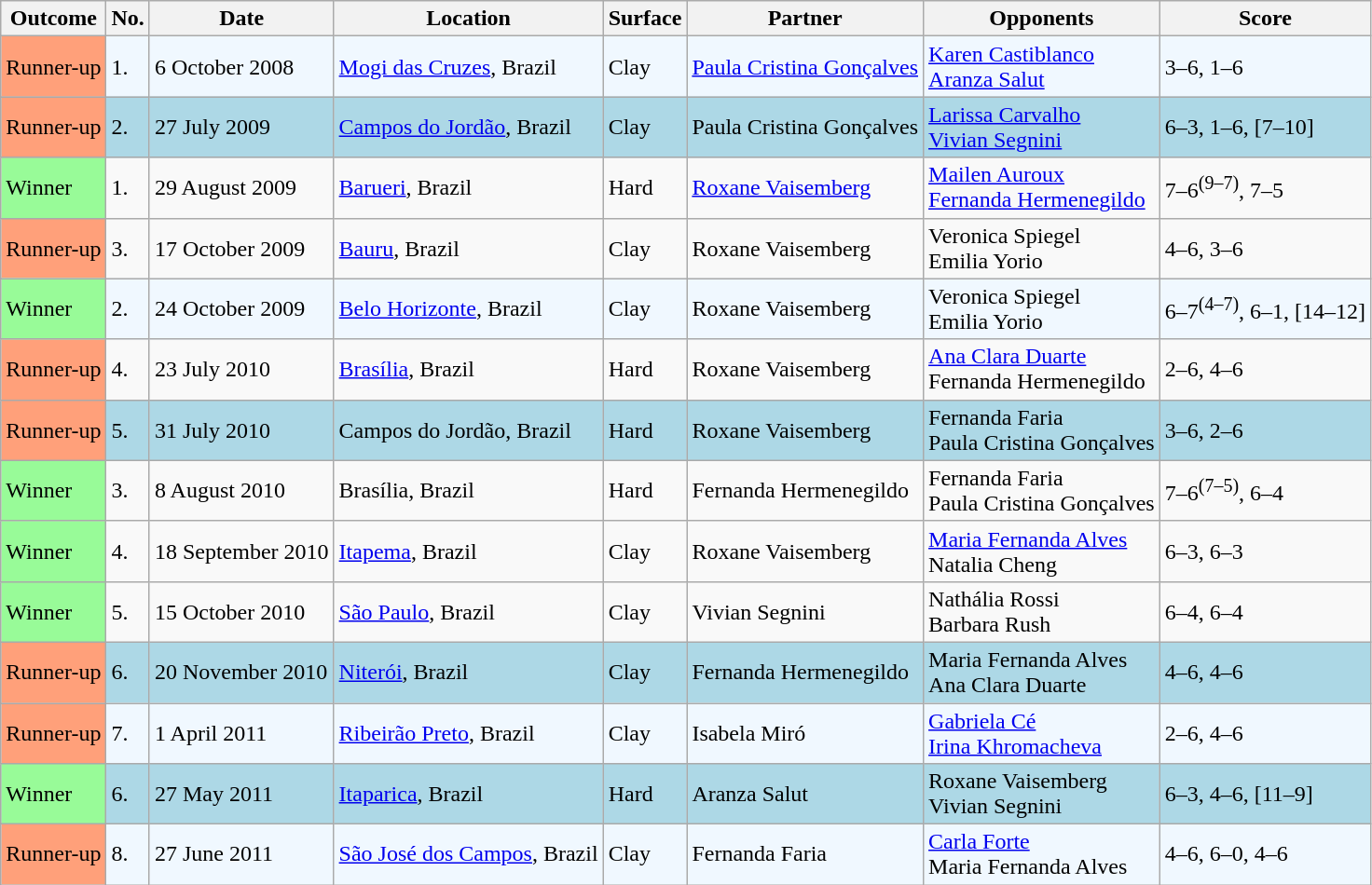<table class="sortable wikitable">
<tr>
<th>Outcome</th>
<th>No.</th>
<th>Date</th>
<th>Location</th>
<th>Surface</th>
<th>Partner</th>
<th>Opponents</th>
<th class="unsortable">Score</th>
</tr>
<tr style="background:#f0f8ff;">
<td bgcolor="FFA07A">Runner-up</td>
<td>1.</td>
<td>6 October 2008</td>
<td><a href='#'>Mogi das Cruzes</a>, Brazil</td>
<td>Clay</td>
<td> <a href='#'>Paula Cristina Gonçalves</a></td>
<td> <a href='#'>Karen Castiblanco</a> <br>  <a href='#'>Aranza Salut</a></td>
<td>3–6, 1–6</td>
</tr>
<tr style="background:lightblue;">
<td bgcolor="FFA07A">Runner-up</td>
<td>2.</td>
<td>27 July 2009</td>
<td><a href='#'>Campos do Jordão</a>, Brazil</td>
<td>Clay</td>
<td> Paula Cristina Gonçalves</td>
<td> <a href='#'>Larissa Carvalho</a> <br>  <a href='#'>Vivian Segnini</a></td>
<td>6–3, 1–6, [7–10]</td>
</tr>
<tr>
<td bgcolor="98FB98">Winner</td>
<td>1.</td>
<td>29 August 2009</td>
<td><a href='#'>Barueri</a>, Brazil</td>
<td>Hard</td>
<td> <a href='#'>Roxane Vaisemberg</a></td>
<td> <a href='#'>Mailen Auroux</a> <br>  <a href='#'>Fernanda Hermenegildo</a></td>
<td>7–6<sup>(9–7)</sup>, 7–5</td>
</tr>
<tr>
<td bgcolor="FFA07A">Runner-up</td>
<td>3.</td>
<td>17 October 2009</td>
<td><a href='#'>Bauru</a>, Brazil</td>
<td>Clay</td>
<td> Roxane Vaisemberg</td>
<td> Veronica Spiegel <br>  Emilia Yorio</td>
<td>4–6, 3–6</td>
</tr>
<tr bgcolor="#f0f8ff">
<td bgcolor="98FB98">Winner</td>
<td>2.</td>
<td>24 October 2009</td>
<td><a href='#'>Belo Horizonte</a>, Brazil</td>
<td>Clay</td>
<td> Roxane Vaisemberg</td>
<td> Veronica Spiegel <br>  Emilia Yorio</td>
<td>6–7<sup>(4–7)</sup>, 6–1, [14–12]</td>
</tr>
<tr>
<td bgcolor="FFA07A">Runner-up</td>
<td>4.</td>
<td>23 July 2010</td>
<td><a href='#'>Brasília</a>, Brazil</td>
<td>Hard</td>
<td> Roxane Vaisemberg</td>
<td> <a href='#'>Ana Clara Duarte</a> <br>  Fernanda Hermenegildo</td>
<td>2–6, 4–6</td>
</tr>
<tr style="background:lightblue;">
<td bgcolor="FFA07A">Runner-up</td>
<td>5.</td>
<td>31 July 2010</td>
<td>Campos do Jordão, Brazil</td>
<td>Hard</td>
<td> Roxane Vaisemberg</td>
<td> Fernanda Faria <br>  Paula Cristina Gonçalves</td>
<td>3–6, 2–6</td>
</tr>
<tr>
<td bgcolor="98FB98">Winner</td>
<td>3.</td>
<td>8 August 2010</td>
<td>Brasília, Brazil</td>
<td>Hard</td>
<td> Fernanda Hermenegildo</td>
<td> Fernanda Faria <br>  Paula Cristina Gonçalves</td>
<td>7–6<sup>(7–5)</sup>, 6–4</td>
</tr>
<tr>
<td bgcolor="98FB98">Winner</td>
<td>4.</td>
<td>18 September 2010</td>
<td><a href='#'>Itapema</a>, Brazil</td>
<td>Clay</td>
<td> Roxane Vaisemberg</td>
<td> <a href='#'>Maria Fernanda Alves</a> <br>  Natalia Cheng</td>
<td>6–3, 6–3</td>
</tr>
<tr>
<td bgcolor="98FB98">Winner</td>
<td>5.</td>
<td>15 October 2010</td>
<td><a href='#'>São Paulo</a>, Brazil</td>
<td>Clay</td>
<td> Vivian Segnini</td>
<td> Nathália Rossi <br>  Barbara Rush</td>
<td>6–4, 6–4</td>
</tr>
<tr style="background:lightblue;">
<td bgcolor="FFA07A">Runner-up</td>
<td>6.</td>
<td>20 November 2010</td>
<td><a href='#'>Niterói</a>, Brazil</td>
<td>Clay</td>
<td> Fernanda Hermenegildo</td>
<td> Maria Fernanda Alves <br>  Ana Clara Duarte</td>
<td>4–6, 4–6</td>
</tr>
<tr style="background:#f0f8ff;">
<td style="background:#ffa07a;">Runner-up</td>
<td>7.</td>
<td>1 April 2011</td>
<td><a href='#'>Ribeirão Preto</a>, Brazil</td>
<td>Clay</td>
<td> Isabela Miró</td>
<td> <a href='#'>Gabriela Cé</a> <br>  <a href='#'>Irina Khromacheva</a></td>
<td>2–6, 4–6</td>
</tr>
<tr style="background:lightblue;">
<td bgcolor="98FB98">Winner</td>
<td>6.</td>
<td>27 May 2011</td>
<td><a href='#'>Itaparica</a>, Brazil</td>
<td>Hard</td>
<td> Aranza Salut</td>
<td> Roxane Vaisemberg <br>  Vivian Segnini</td>
<td>6–3, 4–6, [11–9]</td>
</tr>
<tr style="background:#f0f8ff;">
<td style="background:#ffa07a;">Runner-up</td>
<td>8.</td>
<td>27 June 2011</td>
<td><a href='#'>São José dos Campos</a>, Brazil</td>
<td>Clay</td>
<td> Fernanda Faria</td>
<td> <a href='#'>Carla Forte</a> <br>  Maria Fernanda Alves</td>
<td>4–6, 6–0, 4–6</td>
</tr>
</table>
